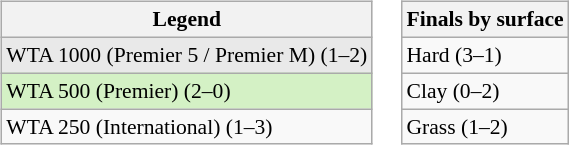<table>
<tr valign=top>
<td><br><table class=wikitable style=font-size:90%;>
<tr>
<th>Legend</th>
</tr>
<tr>
<td style="background:#e9e9e9;">WTA 1000 (Premier 5 / Premier M) (1–2)</td>
</tr>
<tr>
<td bgcolor="#d4f1c5">WTA 500 (Premier) (2–0)</td>
</tr>
<tr>
<td>WTA 250 (International) (1–3)</td>
</tr>
</table>
</td>
<td><br><table class=wikitable style=font-size:90%;>
<tr>
<th>Finals by surface</th>
</tr>
<tr>
<td>Hard (3–1)</td>
</tr>
<tr>
<td>Clay (0–2)</td>
</tr>
<tr>
<td>Grass (1–2)</td>
</tr>
</table>
</td>
</tr>
</table>
